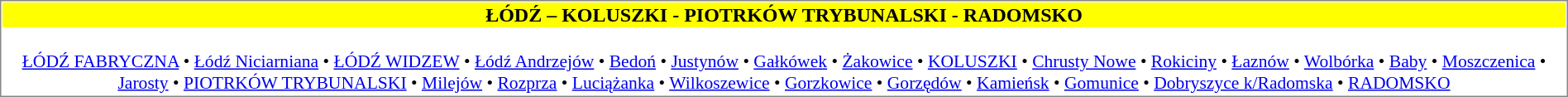<table align=left cellspacing=1 style="border:1px solid #888888;">
<tr>
<td align=center style="background:Yellow;"><span><strong>ŁÓDŹ – KOLUSZKI - PIOTRKÓW TRYBUNALSKI - RADOMSKO</strong></span></td>
</tr>
<tr>
<td align="center" style="font-size: 90%;" colspan="2"><br><a href='#'>ŁÓDŹ FABRYCZNA</a> • <a href='#'>Łódź Niciarniana</a> • <a href='#'>ŁÓDŹ WIDZEW</a> • <a href='#'> Łódź Andrzejów</a> • <a href='#'>Bedoń</a> • <a href='#'>Justynów</a> • <a href='#'>Gałkówek</a> • <a href='#'>Żakowice</a> • <a href='#'>KOLUSZKI</a> • <a href='#'>Chrusty Nowe</a> • <a href='#'>Rokiciny</a> • <a href='#'>Łaznów</a> • <a href='#'>Wolbórka</a> • <a href='#'>Baby</a> • <a href='#'>Moszczenica</a> • <a href='#'>Jarosty</a> • <a href='#'>PIOTRKÓW TRYBUNALSKI</a> • <a href='#'>Milejów</a> • <a href='#'>Rozprza</a> • <a href='#'>Luciążanka</a> • <a href='#'>Wilkoszewice</a> • <a href='#'>Gorzkowice</a> • <a href='#'>Gorzędów</a> • <a href='#'>Kamieńsk</a> • <a href='#'>Gomunice</a> • <a href='#'>Dobryszyce k/Radomska</a> • <a href='#'>RADOMSKO</a></td>
</tr>
</table>
